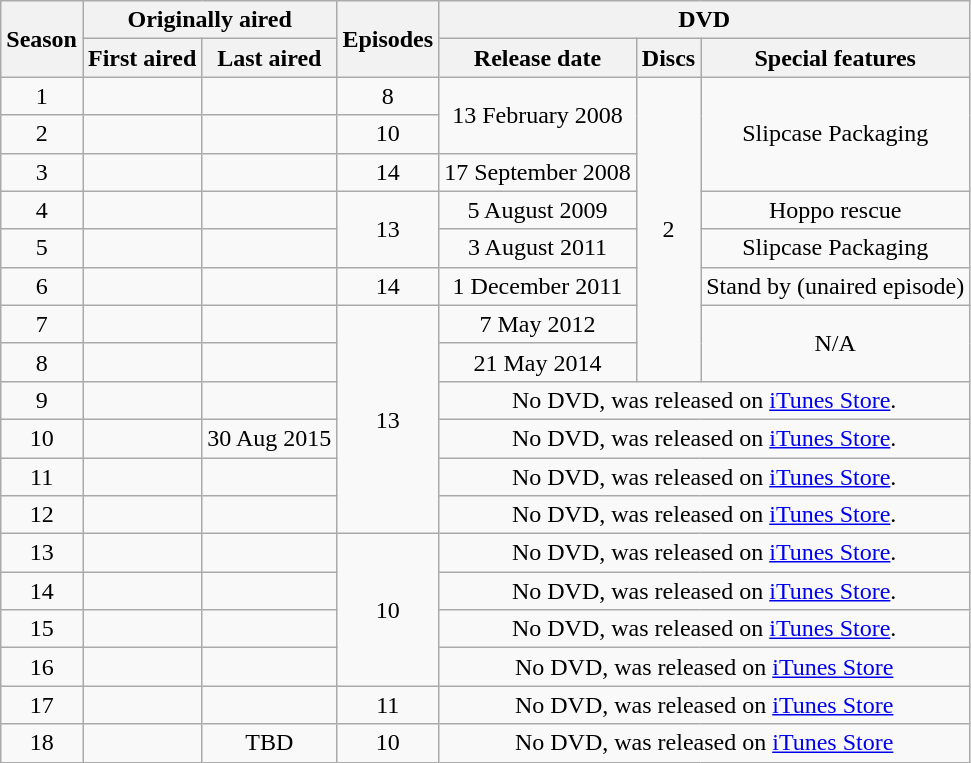<table class="wikitable plainrowheaders" style="text-align:center" |}>
<tr>
<th rowspan="2">Season</th>
<th colspan="2">Originally aired</th>
<th rowspan="2">Episodes</th>
<th colspan="3">DVD</th>
</tr>
<tr>
<th>First aired</th>
<th>Last aired</th>
<th>Release date</th>
<th>Discs</th>
<th>Special features</th>
</tr>
<tr>
<td>1</td>
<td></td>
<td></td>
<td>8</td>
<td rowspan="2">13 February 2008</td>
<td rowspan="8">2</td>
<td rowspan="3">Slipcase Packaging</td>
</tr>
<tr>
<td>2</td>
<td></td>
<td></td>
<td>10</td>
</tr>
<tr>
<td>3</td>
<td></td>
<td></td>
<td>14</td>
<td>17 September 2008</td>
</tr>
<tr>
<td>4</td>
<td></td>
<td></td>
<td rowspan="2">13</td>
<td>5 August 2009</td>
<td>Hoppo rescue</td>
</tr>
<tr>
<td>5</td>
<td></td>
<td></td>
<td>3 August 2011</td>
<td>Slipcase Packaging</td>
</tr>
<tr>
<td>6</td>
<td></td>
<td></td>
<td>14</td>
<td>1 December 2011</td>
<td>Stand by (unaired episode)</td>
</tr>
<tr>
<td>7</td>
<td></td>
<td></td>
<td rowspan="6">13</td>
<td>7 May 2012</td>
<td rowspan="2">N/A</td>
</tr>
<tr>
<td>8</td>
<td></td>
<td></td>
<td>21 May 2014</td>
</tr>
<tr>
<td>9</td>
<td></td>
<td></td>
<td colspan="3">No DVD, was released on <a href='#'>iTunes Store</a>.</td>
</tr>
<tr>
<td>10</td>
<td></td>
<td>30 Aug 2015</td>
<td colspan="3">No DVD, was released on <a href='#'>iTunes Store</a>.</td>
</tr>
<tr>
<td>11</td>
<td></td>
<td></td>
<td colspan="3">No DVD, was released on <a href='#'>iTunes Store</a>.</td>
</tr>
<tr>
<td>12</td>
<td></td>
<td></td>
<td colspan="3">No DVD, was released on <a href='#'>iTunes Store</a>.</td>
</tr>
<tr>
<td>13</td>
<td></td>
<td></td>
<td rowspan="4">10</td>
<td colspan="3">No DVD, was released on <a href='#'>iTunes Store</a>.</td>
</tr>
<tr>
<td>14</td>
<td></td>
<td></td>
<td colspan="3">No DVD, was released on <a href='#'>iTunes Store</a>.</td>
</tr>
<tr>
<td>15</td>
<td></td>
<td></td>
<td colspan="3">No DVD, was released on <a href='#'>iTunes Store</a>.</td>
</tr>
<tr>
<td>16</td>
<td></td>
<td></td>
<td colspan="3">No DVD, was released on <a href='#'>iTunes Store</a></td>
</tr>
<tr>
<td>17</td>
<td></td>
<td></td>
<td>11</td>
<td colspan="3">No DVD, was released on <a href='#'>iTunes Store</a></td>
</tr>
<tr>
<td>18</td>
<td></td>
<td>TBD</td>
<td>10</td>
<td colspan="3">No DVD, was released on <a href='#'>iTunes Store</a></td>
</tr>
</table>
